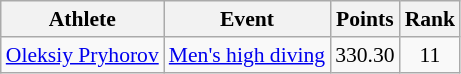<table class=wikitable style="font-size:90%;">
<tr>
<th>Athlete</th>
<th>Event</th>
<th>Points</th>
<th>Rank</th>
</tr>
<tr align=center>
<td align=left><a href='#'>Oleksiy Pryhorov</a></td>
<td align=left><a href='#'>Men's high diving</a></td>
<td>330.30</td>
<td>11</td>
</tr>
</table>
